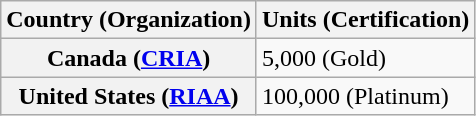<table class="wikitable sortable plainrowheaders">
<tr>
<th scope="col">Country (Organization)</th>
<th scope="col">Units (Certification)</th>
</tr>
<tr>
<th scope="row">Canada (<a href='#'>CRIA</a>)</th>
<td>5,000 (Gold)</td>
</tr>
<tr>
<th scope="row">United States (<a href='#'>RIAA</a>)</th>
<td>100,000 (Platinum)</td>
</tr>
</table>
